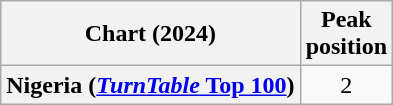<table class="wikitable sortable plainrowheaders" style="text-align:center">
<tr>
<th scope="col">Chart (2024)</th>
<th scope="col">Peak<br>position</th>
</tr>
<tr>
<th scope="row">Nigeria (<a href='#'><em>TurnTable</em> Top 100</a>)</th>
<td>2</td>
</tr>
</table>
